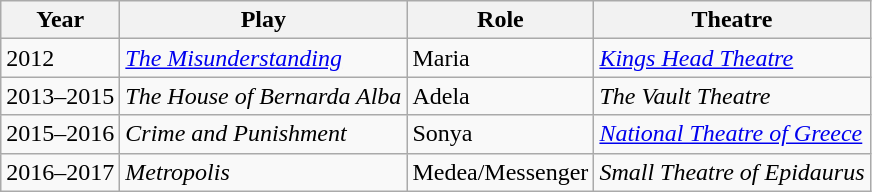<table class="wikitable">
<tr>
<th>Year</th>
<th>Play</th>
<th>Role</th>
<th>Theatre</th>
</tr>
<tr>
<td>2012</td>
<td><em><a href='#'>The Misunderstanding</a></em></td>
<td>Maria</td>
<td><em><a href='#'>Kings Head Theatre</a></em></td>
</tr>
<tr>
<td>2013–2015</td>
<td><em>The House of Bernarda Alba</em></td>
<td>Adela</td>
<td><em>The Vault Theatre</em></td>
</tr>
<tr>
<td>2015–2016</td>
<td><em>Crime and Punishment</em></td>
<td>Sonya</td>
<td><em><a href='#'>National Theatre of Greece</a></em></td>
</tr>
<tr>
<td>2016–2017</td>
<td><em>Metropolis</em></td>
<td>Medea/Messenger</td>
<td><em>Small Theatre of Epidaurus</em></td>
</tr>
</table>
